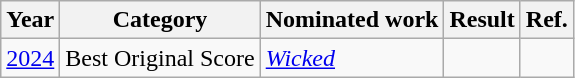<table class="wikitable">
<tr>
<th>Year</th>
<th>Category</th>
<th>Nominated work</th>
<th>Result</th>
<th>Ref.</th>
</tr>
<tr>
<td><a href='#'>2024</a></td>
<td>Best Original Score</td>
<td><em><a href='#'>Wicked</a></em></td>
<td></td>
<td align="center"></td>
</tr>
</table>
